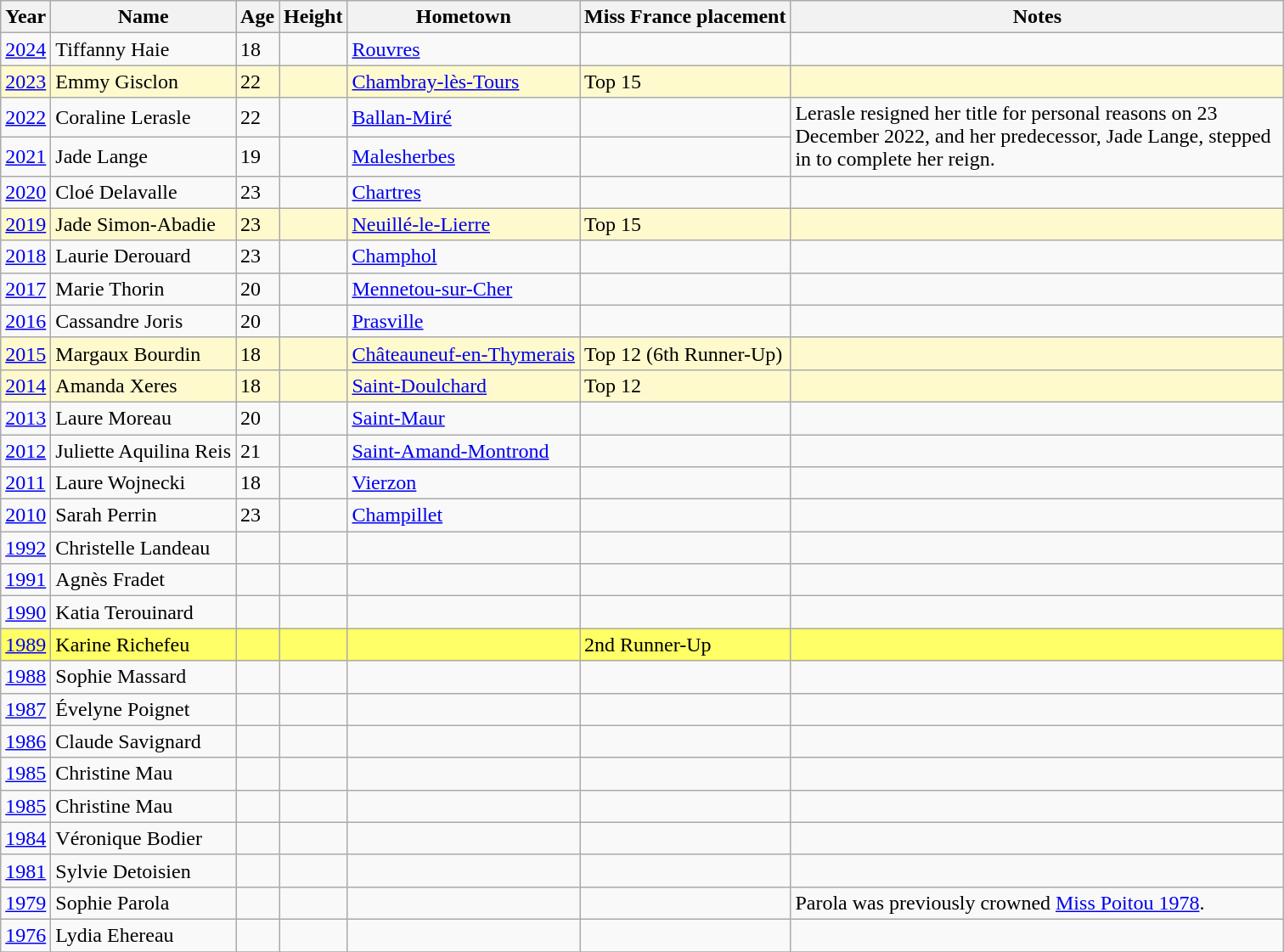<table class="wikitable sortable">
<tr>
<th>Year</th>
<th>Name</th>
<th>Age</th>
<th>Height</th>
<th>Hometown</th>
<th>Miss France placement</th>
<th width=380>Notes</th>
</tr>
<tr>
<td><a href='#'>2024</a></td>
<td>Tiffanny Haie</td>
<td>18</td>
<td></td>
<td><a href='#'>Rouvres</a></td>
<td></td>
<td></td>
</tr>
<tr bgcolor=#FFFACD>
<td><a href='#'>2023</a></td>
<td>Emmy Gisclon</td>
<td>22</td>
<td></td>
<td><a href='#'>Chambray-lès-Tours</a></td>
<td>Top 15</td>
<td></td>
</tr>
<tr>
<td><a href='#'>2022</a></td>
<td>Coraline Lerasle</td>
<td>22</td>
<td></td>
<td><a href='#'>Ballan-Miré</a></td>
<td></td>
<td rowspan=2>Lerasle resigned her title for personal reasons on 23 December 2022, and her predecessor, Jade Lange, stepped in to complete her reign.</td>
</tr>
<tr>
<td><a href='#'>2021</a></td>
<td>Jade Lange</td>
<td>19</td>
<td></td>
<td><a href='#'>Malesherbes</a></td>
<td></td>
</tr>
<tr>
<td><a href='#'>2020</a></td>
<td>Cloé Delavalle</td>
<td>23</td>
<td></td>
<td><a href='#'>Chartres</a></td>
<td></td>
<td></td>
</tr>
<tr bgcolor=#FFFACD>
<td><a href='#'>2019</a></td>
<td>Jade Simon-Abadie</td>
<td>23</td>
<td></td>
<td><a href='#'>Neuillé-le-Lierre</a></td>
<td>Top 15</td>
<td></td>
</tr>
<tr>
<td><a href='#'>2018</a></td>
<td>Laurie Derouard</td>
<td>23</td>
<td></td>
<td><a href='#'>Champhol</a></td>
<td></td>
<td></td>
</tr>
<tr>
<td><a href='#'>2017</a></td>
<td>Marie Thorin</td>
<td>20</td>
<td></td>
<td><a href='#'>Mennetou-sur-Cher</a></td>
<td></td>
<td></td>
</tr>
<tr>
<td><a href='#'>2016</a></td>
<td>Cassandre Joris</td>
<td>20</td>
<td></td>
<td><a href='#'>Prasville</a></td>
<td></td>
<td></td>
</tr>
<tr bgcolor=#FFFACD>
<td><a href='#'>2015</a></td>
<td>Margaux Bourdin</td>
<td>18</td>
<td></td>
<td><a href='#'>Châteauneuf-en-Thymerais</a></td>
<td>Top 12 (6th Runner-Up)</td>
<td></td>
</tr>
<tr bgcolor=#FFFACD>
<td><a href='#'>2014</a></td>
<td>Amanda Xeres</td>
<td>18</td>
<td></td>
<td><a href='#'>Saint-Doulchard</a></td>
<td>Top 12</td>
<td></td>
</tr>
<tr>
<td><a href='#'>2013</a></td>
<td>Laure Moreau</td>
<td>20</td>
<td></td>
<td><a href='#'>Saint-Maur</a></td>
<td></td>
<td></td>
</tr>
<tr>
<td><a href='#'>2012</a></td>
<td>Juliette Aquilina Reis</td>
<td>21</td>
<td></td>
<td><a href='#'>Saint-Amand-Montrond</a></td>
<td></td>
<td></td>
</tr>
<tr>
<td><a href='#'>2011</a></td>
<td>Laure Wojnecki</td>
<td>18</td>
<td></td>
<td><a href='#'>Vierzon</a></td>
<td></td>
<td></td>
</tr>
<tr>
<td><a href='#'>2010</a></td>
<td>Sarah Perrin</td>
<td>23</td>
<td></td>
<td><a href='#'>Champillet</a></td>
<td></td>
<td></td>
</tr>
<tr>
<td><a href='#'>1992</a></td>
<td>Christelle Landeau</td>
<td></td>
<td></td>
<td></td>
<td></td>
<td></td>
</tr>
<tr>
<td><a href='#'>1991</a></td>
<td>Agnès Fradet</td>
<td></td>
<td></td>
<td></td>
<td></td>
<td></td>
</tr>
<tr>
<td><a href='#'>1990</a></td>
<td>Katia Terouinard</td>
<td></td>
<td></td>
<td></td>
<td></td>
<td></td>
</tr>
<tr bgcolor=#FFFF66>
<td><a href='#'>1989</a></td>
<td>Karine Richefeu</td>
<td></td>
<td></td>
<td></td>
<td>2nd Runner-Up</td>
<td></td>
</tr>
<tr>
<td><a href='#'>1988</a></td>
<td>Sophie Massard</td>
<td></td>
<td></td>
<td></td>
<td></td>
<td></td>
</tr>
<tr>
<td><a href='#'>1987</a></td>
<td>Évelyne Poignet</td>
<td></td>
<td></td>
<td></td>
<td></td>
<td></td>
</tr>
<tr>
<td><a href='#'>1986</a></td>
<td>Claude Savignard</td>
<td></td>
<td></td>
<td></td>
<td></td>
<td></td>
</tr>
<tr>
<td><a href='#'>1985</a></td>
<td>Christine Mau</td>
<td></td>
<td></td>
<td></td>
<td></td>
<td></td>
</tr>
<tr>
<td><a href='#'>1985</a></td>
<td>Christine Mau</td>
<td></td>
<td></td>
<td></td>
<td></td>
<td></td>
</tr>
<tr>
<td><a href='#'>1984</a></td>
<td>Véronique Bodier</td>
<td></td>
<td></td>
<td></td>
<td></td>
<td></td>
</tr>
<tr>
<td><a href='#'>1981</a></td>
<td>Sylvie Detoisien</td>
<td></td>
<td></td>
<td></td>
<td></td>
<td></td>
</tr>
<tr>
<td><a href='#'>1979</a></td>
<td>Sophie Parola</td>
<td></td>
<td></td>
<td></td>
<td></td>
<td>Parola was previously crowned <a href='#'>Miss Poitou 1978</a>.</td>
</tr>
<tr>
<td><a href='#'>1976</a></td>
<td>Lydia Ehereau</td>
<td></td>
<td></td>
<td></td>
<td></td>
<td></td>
</tr>
<tr>
</tr>
</table>
